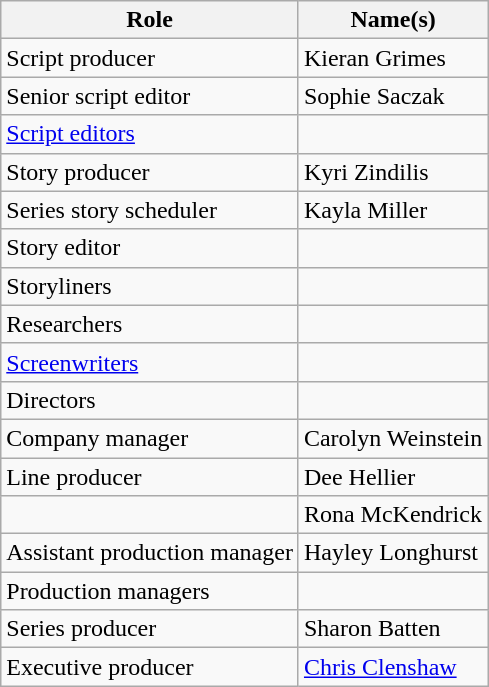<table class="wikitable">
<tr>
<th>Role</th>
<th>Name(s)</th>
</tr>
<tr>
<td>Script producer</td>
<td>Kieran Grimes</td>
</tr>
<tr>
<td>Senior script editor</td>
<td>Sophie Saczak</td>
</tr>
<tr>
<td><a href='#'>Script editors</a></td>
<td></td>
</tr>
<tr>
<td>Story producer</td>
<td>Kyri Zindilis</td>
</tr>
<tr>
<td>Series story scheduler</td>
<td>Kayla Miller</td>
</tr>
<tr>
<td>Story editor</td>
<td></td>
</tr>
<tr>
<td>Storyliners</td>
<td></td>
</tr>
<tr>
<td>Researchers</td>
<td></td>
</tr>
<tr>
<td><a href='#'>Screenwriters</a></td>
<td></td>
</tr>
<tr>
<td>Directors</td>
<td></td>
</tr>
<tr>
<td>Company manager</td>
<td>Carolyn Weinstein</td>
</tr>
<tr>
<td>Line producer</td>
<td>Dee Hellier</td>
</tr>
<tr>
<td></td>
<td>Rona McKendrick</td>
</tr>
<tr>
<td>Assistant production manager</td>
<td>Hayley Longhurst</td>
</tr>
<tr>
<td>Production managers</td>
<td></td>
</tr>
<tr>
<td>Series producer</td>
<td>Sharon Batten</td>
</tr>
<tr>
<td>Executive producer</td>
<td><a href='#'>Chris Clenshaw</a></td>
</tr>
</table>
